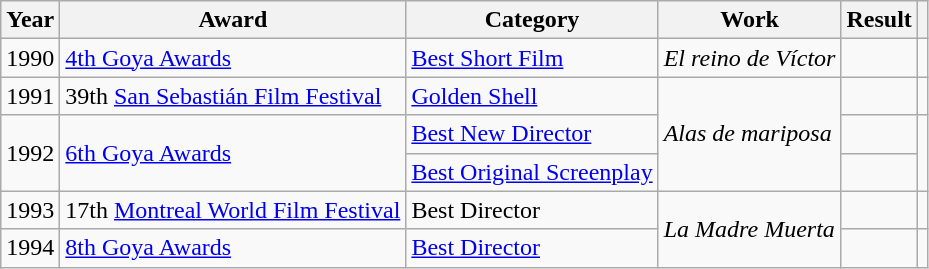<table class="wikitable sortable plainrowheaders">
<tr>
<th>Year</th>
<th>Award</th>
<th>Category</th>
<th>Work</th>
<th>Result</th>
<th scope="col" class="unsortable"></th>
</tr>
<tr>
<td align = "center">1990</td>
<td><a href='#'>4th Goya Awards</a></td>
<td><a href='#'>Best Short Film</a></td>
<td><em>El reino de Víctor</em></td>
<td></td>
<td align = "center"></td>
</tr>
<tr>
<td align = "center">1991</td>
<td>39th <a href='#'>San Sebastián Film Festival</a></td>
<td><a href='#'>Golden Shell</a></td>
<td rowspan = "3"><em>Alas de mariposa</em></td>
<td></td>
<td align = "center"></td>
</tr>
<tr>
<td align = "center" rowspan = "2">1992</td>
<td rowspan = "2"><a href='#'>6th Goya Awards</a></td>
<td><a href='#'>Best New Director</a></td>
<td></td>
<td align = "center" rowspan = "2"></td>
</tr>
<tr>
<td><a href='#'>Best Original Screenplay</a> </td>
<td></td>
</tr>
<tr>
<td align = "center">1993</td>
<td>17th <a href='#'>Montreal World Film Festival</a></td>
<td>Best Director</td>
<td rowspan = "2"><em>La Madre Muerta</em></td>
<td></td>
<td align = "center"></td>
</tr>
<tr>
<td align = "center">1994</td>
<td><a href='#'>8th Goya Awards</a></td>
<td><a href='#'>Best Director</a></td>
<td></td>
<td align = "center"></td>
</tr>
</table>
